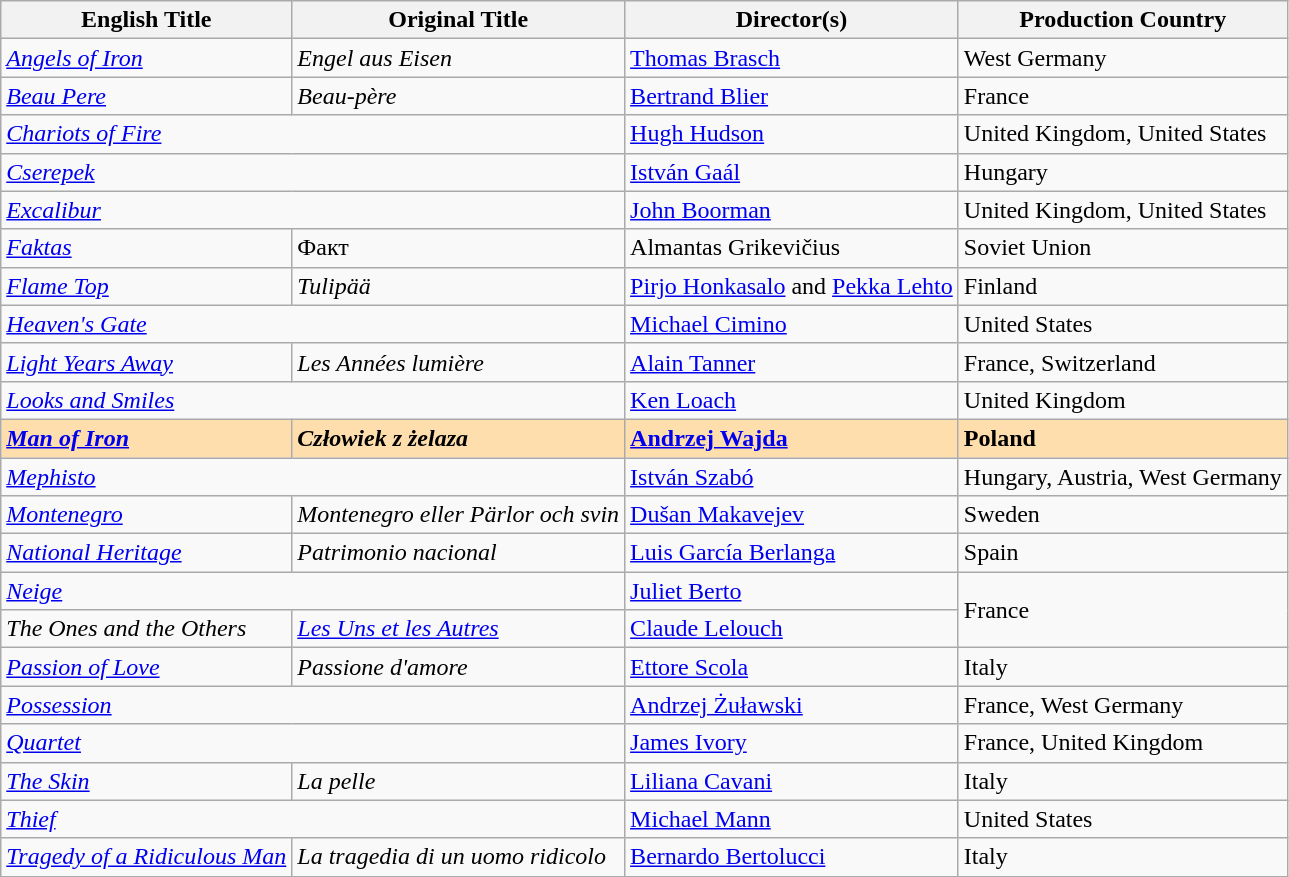<table class="wikitable">
<tr>
<th>English Title</th>
<th>Original Title</th>
<th>Director(s)</th>
<th>Production Country</th>
</tr>
<tr>
<td><em><a href='#'>Angels of Iron</a></em></td>
<td><em>Engel aus Eisen</em></td>
<td><a href='#'>Thomas Brasch</a></td>
<td>West Germany</td>
</tr>
<tr>
<td><em><a href='#'>Beau Pere</a></em></td>
<td><em>Beau-père</em></td>
<td><a href='#'>Bertrand Blier</a></td>
<td>France</td>
</tr>
<tr>
<td colspan="2"><em><a href='#'>Chariots of Fire</a></em></td>
<td><a href='#'>Hugh Hudson</a></td>
<td>United Kingdom, United States</td>
</tr>
<tr>
<td colspan="2"><em><a href='#'>Cserepek</a></em></td>
<td><a href='#'>István Gaál</a></td>
<td>Hungary</td>
</tr>
<tr>
<td colspan="2"><em><a href='#'>Excalibur</a></em></td>
<td><a href='#'>John Boorman</a></td>
<td>United Kingdom, United States</td>
</tr>
<tr>
<td><em><a href='#'>Faktas</a></em></td>
<td>Факт</td>
<td>Almantas Grikevičius</td>
<td>Soviet Union</td>
</tr>
<tr>
<td><em><a href='#'>Flame Top</a></em></td>
<td><em>Tulipää</em></td>
<td><a href='#'>Pirjo Honkasalo</a> and <a href='#'>Pekka Lehto</a></td>
<td>Finland</td>
</tr>
<tr>
<td colspan="2"><em><a href='#'>Heaven's Gate</a></em></td>
<td><a href='#'>Michael Cimino</a></td>
<td>United States</td>
</tr>
<tr>
<td><em><a href='#'>Light Years Away</a></em></td>
<td><em>Les Années lumière</em></td>
<td><a href='#'>Alain Tanner</a></td>
<td>France, Switzerland</td>
</tr>
<tr>
<td colspan="2"><em><a href='#'>Looks and Smiles</a></em></td>
<td><a href='#'>Ken Loach</a></td>
<td>United Kingdom</td>
</tr>
<tr style="background:#FFDEAD;">
<td><strong><em><a href='#'>Man of Iron</a></em></strong></td>
<td><strong><em>Człowiek z żelaza</em></strong></td>
<td><strong><a href='#'>Andrzej Wajda</a></strong></td>
<td><strong>Poland</strong></td>
</tr>
<tr>
<td colspan="2"><em><a href='#'>Mephisto</a></em></td>
<td><a href='#'>István Szabó</a></td>
<td>Hungary, Austria, West Germany</td>
</tr>
<tr>
<td><em><a href='#'>Montenegro</a></em></td>
<td><em>Montenegro eller Pärlor och svin</em></td>
<td><a href='#'>Dušan Makavejev</a></td>
<td>Sweden</td>
</tr>
<tr>
<td><em><a href='#'>National Heritage</a></em></td>
<td><em>Patrimonio nacional</em></td>
<td><a href='#'>Luis García Berlanga</a></td>
<td>Spain</td>
</tr>
<tr>
<td colspan="2"><em><a href='#'>Neige</a></em></td>
<td><a href='#'>Juliet Berto</a></td>
<td rowspan="2">France</td>
</tr>
<tr>
<td><em>The Ones and the Others</em></td>
<td><em><a href='#'>Les Uns et les Autres</a></em></td>
<td><a href='#'>Claude Lelouch</a></td>
</tr>
<tr>
<td><em><a href='#'>Passion of Love</a></em></td>
<td><em>Passione d'amore</em></td>
<td><a href='#'>Ettore Scola</a></td>
<td>Italy</td>
</tr>
<tr>
<td colspan="2"><em><a href='#'>Possession</a></em></td>
<td><a href='#'>Andrzej Żuławski</a></td>
<td>France, West Germany</td>
</tr>
<tr>
<td colspan="2"><em><a href='#'>Quartet</a></em></td>
<td><a href='#'>James Ivory</a></td>
<td>France, United Kingdom</td>
</tr>
<tr>
<td><em><a href='#'>The Skin</a></em></td>
<td><em>La pelle</em></td>
<td><a href='#'>Liliana Cavani</a></td>
<td>Italy</td>
</tr>
<tr>
<td colspan="2"><em><a href='#'>Thief</a></em></td>
<td><a href='#'>Michael Mann</a></td>
<td>United States</td>
</tr>
<tr>
<td><em><a href='#'>Tragedy of a Ridiculous Man</a></em></td>
<td><em>La tragedia di un uomo ridicolo</em></td>
<td><a href='#'>Bernardo Bertolucci</a></td>
<td>Italy</td>
</tr>
</table>
